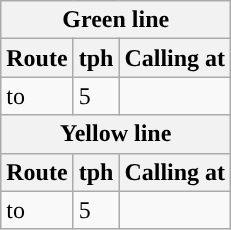<table class="wikitable">
<tr>
<th colspan="3" style="border-color:#">Green line</th>
</tr>
<tr>
<th>Route</th>
<th>tph</th>
<th>Calling at</th>
</tr>
<tr>
<td> to </td>
<td>5</td>
<td></td>
</tr>
<tr>
<th colspan="3" style="border-color:#">Yellow line</th>
</tr>
<tr>
<th>Route</th>
<th>tph</th>
<th>Calling at</th>
</tr>
<tr>
<td> to  </td>
<td>5</td>
<td></td>
</tr>
</table>
